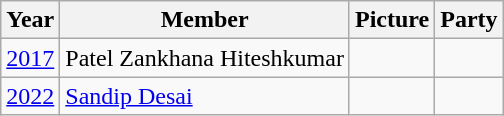<table class="wikitable sortable">
<tr>
<th>Year</th>
<th>Member</th>
<th>Picture</th>
<th colspan="2">Party</th>
</tr>
<tr>
<td><a href='#'>2017</a></td>
<td>Patel Zankhana Hiteshkumar</td>
<td></td>
<td></td>
</tr>
<tr>
<td><a href='#'>2022</a></td>
<td><a href='#'>Sandip Desai</a></td>
<td></td>
</tr>
</table>
